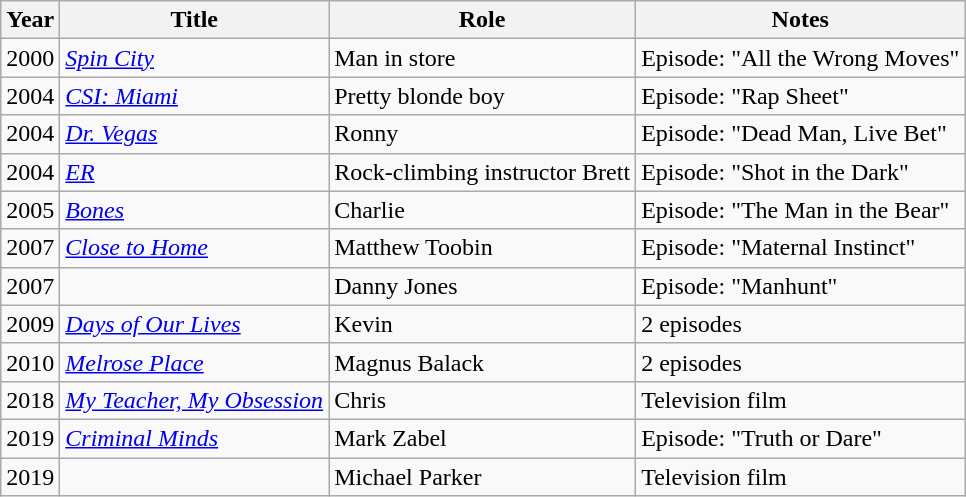<table class="wikitable sortable">
<tr>
<th>Year</th>
<th>Title</th>
<th>Role</th>
<th class="unsortable">Notes</th>
</tr>
<tr>
<td>2000</td>
<td><em><a href='#'>Spin City</a></em></td>
<td>Man in store</td>
<td>Episode: "All the Wrong Moves"</td>
</tr>
<tr>
<td>2004</td>
<td><em><a href='#'>CSI: Miami</a></em></td>
<td>Pretty blonde boy</td>
<td>Episode: "Rap Sheet"</td>
</tr>
<tr>
<td>2004</td>
<td><em><a href='#'>Dr. Vegas</a></em></td>
<td>Ronny</td>
<td>Episode: "Dead Man, Live Bet"</td>
</tr>
<tr>
<td>2004</td>
<td><em><a href='#'>ER</a></em></td>
<td>Rock-climbing instructor Brett</td>
<td>Episode: "Shot in the Dark"</td>
</tr>
<tr>
<td>2005</td>
<td><em><a href='#'>Bones</a></em></td>
<td>Charlie</td>
<td>Episode: "The Man in the Bear"</td>
</tr>
<tr>
<td>2007</td>
<td><em><a href='#'>Close to Home</a></em></td>
<td>Matthew Toobin</td>
<td>Episode: "Maternal Instinct"</td>
</tr>
<tr>
<td>2007</td>
<td><em></em></td>
<td>Danny Jones</td>
<td>Episode: "Manhunt"</td>
</tr>
<tr>
<td>2009</td>
<td><em><a href='#'>Days of Our Lives</a></em></td>
<td>Kevin</td>
<td>2 episodes</td>
</tr>
<tr>
<td>2010</td>
<td><em><a href='#'>Melrose Place</a></em></td>
<td>Magnus Balack</td>
<td>2 episodes</td>
</tr>
<tr>
<td>2018</td>
<td><em><a href='#'>My Teacher, My Obsession</a></em></td>
<td>Chris</td>
<td>Television film</td>
</tr>
<tr>
<td>2019</td>
<td><em><a href='#'>Criminal Minds</a></em></td>
<td>Mark Zabel</td>
<td>Episode: "Truth or Dare"</td>
</tr>
<tr>
<td>2019</td>
<td><em></em></td>
<td>Michael Parker</td>
<td>Television film</td>
</tr>
</table>
